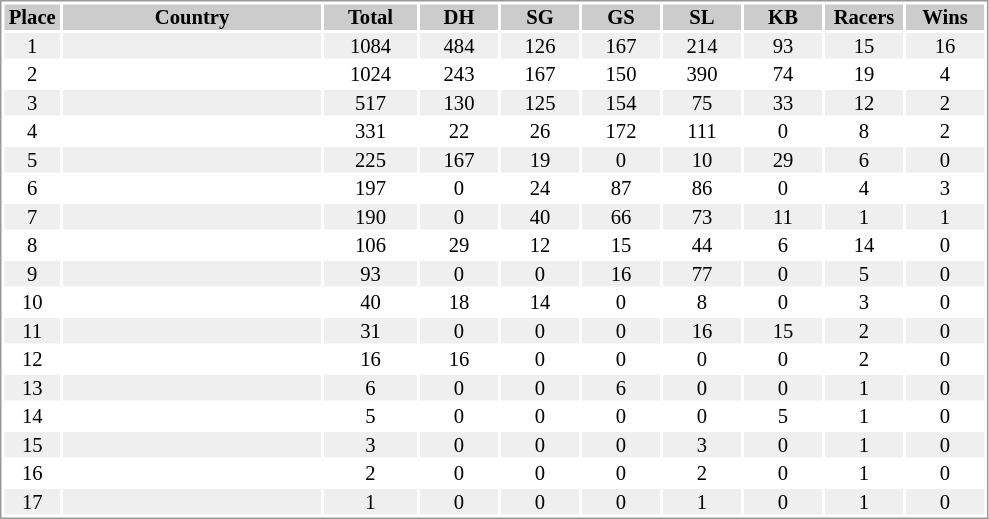<table border="0" style="border: 1px solid #999; background-color:#FFFFFF; text-align:center; font-size:86%; line-height:15px;">
<tr align="center" bgcolor="#CCCCCC">
<th width=35>Place</th>
<th width=170>Country</th>
<th width=60>Total</th>
<th width=50>DH</th>
<th width=50>SG</th>
<th width=50>GS</th>
<th width=50>SL</th>
<th width=50>KB</th>
<th width=50>Racers</th>
<th width=50>Wins</th>
</tr>
<tr bgcolor="#EFEFEF">
<td>1</td>
<td align="left"></td>
<td>1084</td>
<td>484</td>
<td>126</td>
<td>167</td>
<td>214</td>
<td>93</td>
<td>15</td>
<td>16</td>
</tr>
<tr>
<td>2</td>
<td align="left"></td>
<td>1024</td>
<td>243</td>
<td>167</td>
<td>150</td>
<td>390</td>
<td>74</td>
<td>19</td>
<td>4</td>
</tr>
<tr bgcolor="#EFEFEF">
<td>3</td>
<td align="left"></td>
<td>517</td>
<td>130</td>
<td>125</td>
<td>154</td>
<td>75</td>
<td>33</td>
<td>12</td>
<td>2</td>
</tr>
<tr>
<td>4</td>
<td align="left"></td>
<td>331</td>
<td>22</td>
<td>26</td>
<td>172</td>
<td>111</td>
<td>0</td>
<td>8</td>
<td>2</td>
</tr>
<tr bgcolor="#EFEFEF">
<td>5</td>
<td align="left"></td>
<td>225</td>
<td>167</td>
<td>19</td>
<td>0</td>
<td>10</td>
<td>29</td>
<td>6</td>
<td>0</td>
</tr>
<tr>
<td>6</td>
<td align="left"></td>
<td>197</td>
<td>0</td>
<td>24</td>
<td>87</td>
<td>86</td>
<td>0</td>
<td>4</td>
<td>3</td>
</tr>
<tr bgcolor="#EFEFEF">
<td>7</td>
<td align="left"></td>
<td>190</td>
<td>0</td>
<td>40</td>
<td>66</td>
<td>73</td>
<td>11</td>
<td>1</td>
<td>1</td>
</tr>
<tr>
<td>8</td>
<td align="left"></td>
<td>106</td>
<td>29</td>
<td>12</td>
<td>15</td>
<td>44</td>
<td>6</td>
<td>14</td>
<td>0</td>
</tr>
<tr bgcolor="#EFEFEF">
<td>9</td>
<td align="left"></td>
<td>93</td>
<td>0</td>
<td>0</td>
<td>16</td>
<td>77</td>
<td>0</td>
<td>5</td>
<td>0</td>
</tr>
<tr>
<td>10</td>
<td align="left"></td>
<td>40</td>
<td>18</td>
<td>14</td>
<td>0</td>
<td>8</td>
<td>0</td>
<td>3</td>
<td>0</td>
</tr>
<tr bgcolor="#EFEFEF">
<td>11</td>
<td align="left"></td>
<td>31</td>
<td>0</td>
<td>0</td>
<td>0</td>
<td>16</td>
<td>15</td>
<td>2</td>
<td>0</td>
</tr>
<tr>
<td>12</td>
<td align="left"></td>
<td>16</td>
<td>16</td>
<td>0</td>
<td>0</td>
<td>0</td>
<td>0</td>
<td>2</td>
<td>0</td>
</tr>
<tr bgcolor="#EFEFEF">
<td>13</td>
<td align="left"></td>
<td>6</td>
<td>0</td>
<td>0</td>
<td>6</td>
<td>0</td>
<td>0</td>
<td>1</td>
<td>0</td>
</tr>
<tr>
<td>14</td>
<td align="left"></td>
<td>5</td>
<td>0</td>
<td>0</td>
<td>0</td>
<td>0</td>
<td>5</td>
<td>1</td>
<td>0</td>
</tr>
<tr bgcolor="#EFEFEF">
<td>15</td>
<td align="left"></td>
<td>3</td>
<td>0</td>
<td>0</td>
<td>0</td>
<td>3</td>
<td>0</td>
<td>1</td>
<td>0</td>
</tr>
<tr>
<td>16</td>
<td align="left"></td>
<td>2</td>
<td>0</td>
<td>0</td>
<td>0</td>
<td>2</td>
<td>0</td>
<td>1</td>
<td>0</td>
</tr>
<tr bgcolor="#EFEFEF">
<td>17</td>
<td align="left"></td>
<td>1</td>
<td>0</td>
<td>0</td>
<td>0</td>
<td>1</td>
<td>0</td>
<td>1</td>
<td>0</td>
</tr>
</table>
